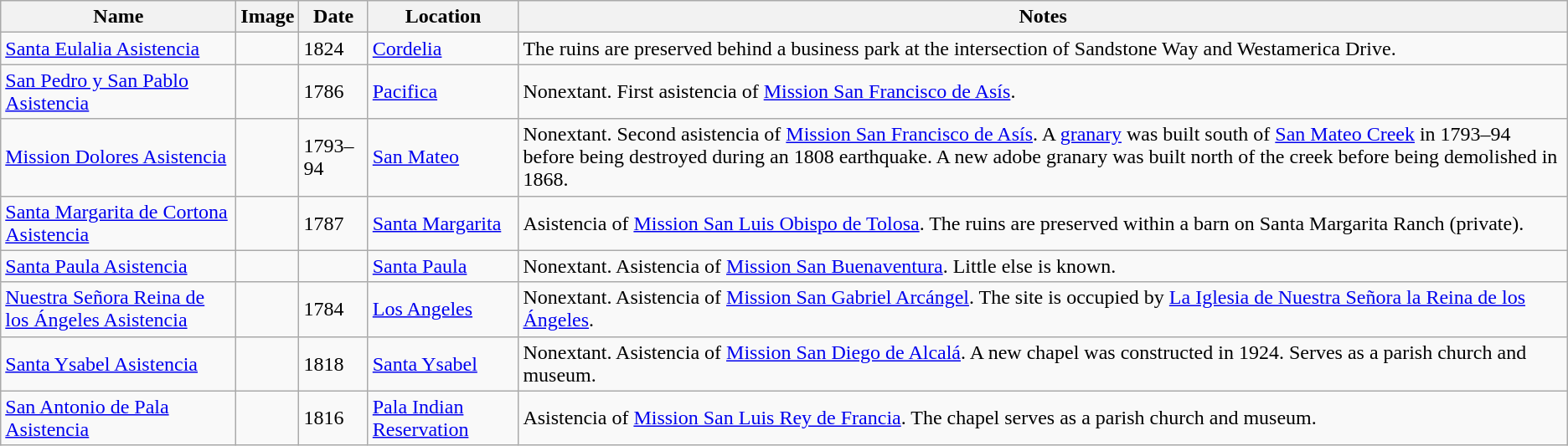<table class="wikitable sortable">
<tr>
<th>Name</th>
<th class="unsortable">Image</th>
<th>Date</th>
<th>Location</th>
<th>Notes</th>
</tr>
<tr>
<td><a href='#'>Santa Eulalia Asistencia</a></td>
<td></td>
<td>1824</td>
<td><a href='#'>Cordelia</a><br><small></small></td>
<td>The ruins are preserved behind a business park at the intersection of Sandstone Way and Westamerica Drive.</td>
</tr>
<tr>
<td><a href='#'>San Pedro y San Pablo Asistencia</a></td>
<td></td>
<td>1786</td>
<td><a href='#'>Pacifica</a><br><small></small></td>
<td>Nonextant. First asistencia of <a href='#'>Mission San Francisco de Asís</a>.</td>
</tr>
<tr>
<td><a href='#'>Mission Dolores Asistencia</a></td>
<td></td>
<td>1793–94</td>
<td><a href='#'>San Mateo</a><br><small></small></td>
<td>Nonextant. Second asistencia of <a href='#'>Mission San Francisco de Asís</a>. A <a href='#'>granary</a> was built south of <a href='#'>San Mateo Creek</a> in 1793–94 before being destroyed during an 1808 earthquake. A new adobe granary was built north of the creek before being demolished in 1868.</td>
</tr>
<tr>
<td><a href='#'>Santa Margarita de Cortona Asistencia</a></td>
<td></td>
<td>1787</td>
<td><a href='#'>Santa Margarita</a><br><small></small></td>
<td>Asistencia of <a href='#'>Mission San Luis Obispo de Tolosa</a>. The ruins are preserved within a barn on Santa Margarita Ranch (private).</td>
</tr>
<tr>
<td><a href='#'>Santa Paula Asistencia</a></td>
<td></td>
<td></td>
<td><a href='#'>Santa Paula</a><br><small></small></td>
<td>Nonextant. Asistencia of <a href='#'>Mission San Buenaventura</a>. Little else is known.</td>
</tr>
<tr>
<td><a href='#'>Nuestra Señora Reina de los Ángeles Asistencia</a></td>
<td></td>
<td>1784</td>
<td><a href='#'>Los Angeles</a><br><small></small></td>
<td>Nonextant. Asistencia of <a href='#'>Mission San Gabriel Arcángel</a>. The site is occupied by <a href='#'>La Iglesia de Nuestra Señora la Reina de los Ángeles</a>.</td>
</tr>
<tr>
<td><a href='#'>Santa Ysabel Asistencia</a></td>
<td></td>
<td>1818</td>
<td><a href='#'>Santa Ysabel</a><br><small></small></td>
<td>Nonextant. Asistencia of <a href='#'>Mission San Diego de Alcalá</a>. A new chapel was constructed in 1924. Serves as a parish church and museum.</td>
</tr>
<tr>
<td><a href='#'>San Antonio de Pala Asistencia</a></td>
<td></td>
<td>1816</td>
<td><a href='#'>Pala Indian Reservation</a><br><small></small></td>
<td>Asistencia of <a href='#'>Mission San Luis Rey de Francia</a>. The chapel serves as a parish church and museum.</td>
</tr>
</table>
